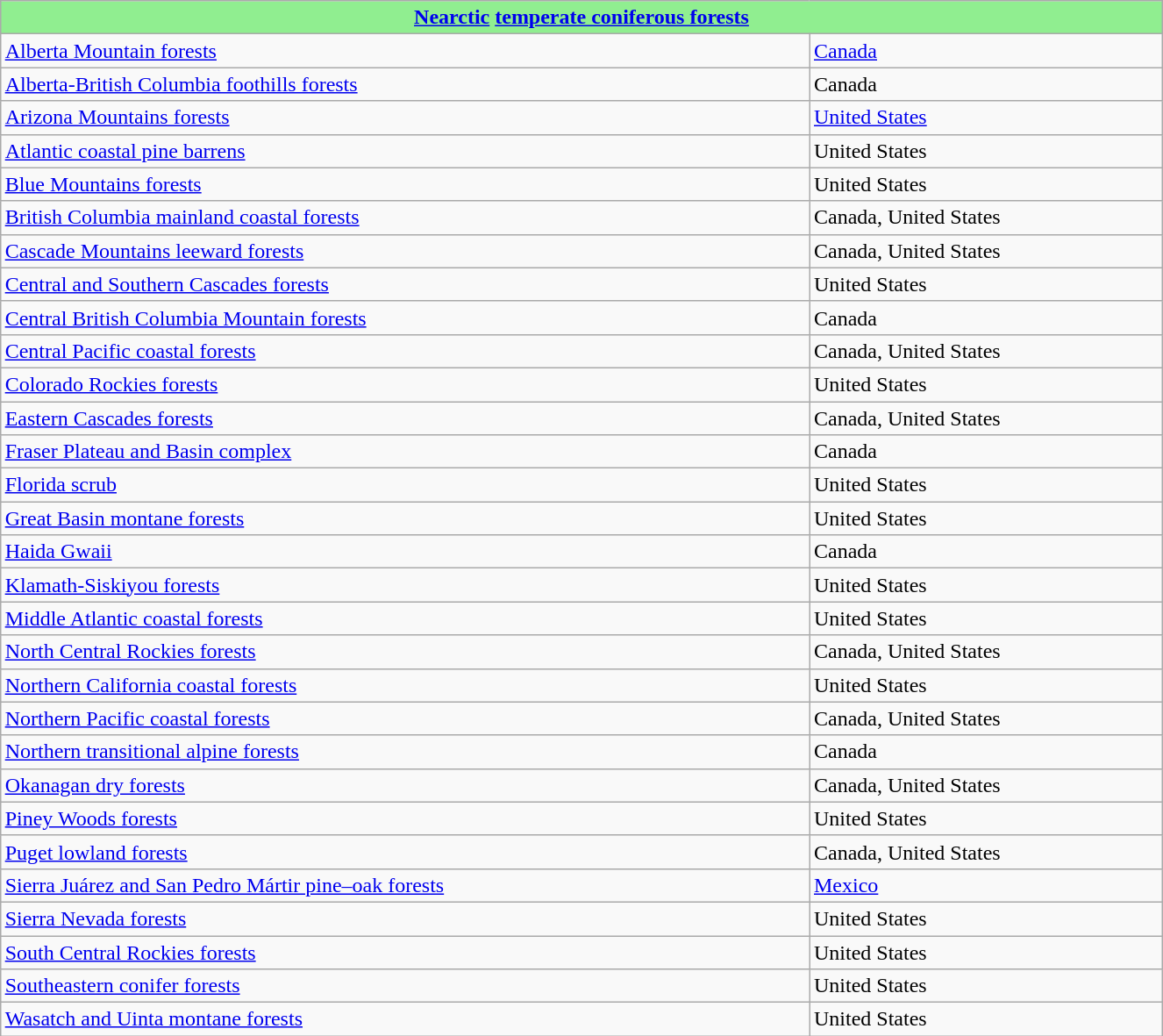<table class="wikitable" style="width:70%; margin: 0 auto;">
<tr>
<th colspan="2" style="background:lightgreen;"><a href='#'>Nearctic</a> <a href='#'>temperate coniferous forests</a></th>
</tr>
<tr>
<td><a href='#'>Alberta Mountain forests</a></td>
<td><a href='#'>Canada</a></td>
</tr>
<tr>
<td><a href='#'>Alberta-British Columbia foothills forests</a></td>
<td>Canada</td>
</tr>
<tr>
<td><a href='#'>Arizona Mountains forests</a></td>
<td><a href='#'>United States</a></td>
</tr>
<tr>
<td><a href='#'>Atlantic coastal pine barrens</a></td>
<td>United States</td>
</tr>
<tr>
<td><a href='#'>Blue Mountains forests</a></td>
<td>United States</td>
</tr>
<tr>
<td><a href='#'>British Columbia mainland coastal forests</a></td>
<td>Canada, United States</td>
</tr>
<tr>
<td><a href='#'>Cascade Mountains leeward forests</a></td>
<td>Canada, United States</td>
</tr>
<tr>
<td><a href='#'>Central and Southern Cascades forests</a></td>
<td>United States</td>
</tr>
<tr>
<td><a href='#'>Central British Columbia Mountain forests</a></td>
<td>Canada</td>
</tr>
<tr>
<td><a href='#'>Central Pacific coastal forests</a></td>
<td>Canada, United States</td>
</tr>
<tr>
<td><a href='#'>Colorado Rockies forests</a></td>
<td>United States</td>
</tr>
<tr>
<td><a href='#'>Eastern Cascades forests</a></td>
<td>Canada, United States</td>
</tr>
<tr>
<td><a href='#'>Fraser Plateau and Basin complex</a></td>
<td>Canada</td>
</tr>
<tr>
<td><a href='#'>Florida scrub</a></td>
<td>United States</td>
</tr>
<tr>
<td><a href='#'>Great Basin montane forests</a></td>
<td>United States</td>
</tr>
<tr>
<td><a href='#'>Haida Gwaii</a></td>
<td>Canada</td>
</tr>
<tr>
<td><a href='#'>Klamath-Siskiyou forests</a></td>
<td>United States</td>
</tr>
<tr>
<td><a href='#'>Middle Atlantic coastal forests</a></td>
<td>United States</td>
</tr>
<tr>
<td><a href='#'>North Central Rockies forests</a></td>
<td>Canada, United States</td>
</tr>
<tr>
<td><a href='#'>Northern California coastal forests</a></td>
<td>United States</td>
</tr>
<tr>
<td><a href='#'>Northern Pacific coastal forests</a></td>
<td>Canada, United States</td>
</tr>
<tr>
<td><a href='#'>Northern transitional alpine forests</a></td>
<td>Canada</td>
</tr>
<tr>
<td><a href='#'>Okanagan dry forests</a></td>
<td>Canada, United States</td>
</tr>
<tr>
<td><a href='#'>Piney Woods forests</a></td>
<td>United States</td>
</tr>
<tr>
<td><a href='#'>Puget lowland forests</a></td>
<td>Canada, United States</td>
</tr>
<tr>
<td><a href='#'>Sierra Juárez and San Pedro Mártir pine–oak forests</a></td>
<td><a href='#'>Mexico</a></td>
</tr>
<tr>
<td><a href='#'>Sierra Nevada forests</a></td>
<td>United States</td>
</tr>
<tr>
<td><a href='#'>South Central Rockies forests</a></td>
<td>United States</td>
</tr>
<tr>
<td><a href='#'>Southeastern conifer forests</a></td>
<td>United States</td>
</tr>
<tr>
<td><a href='#'>Wasatch and Uinta montane forests</a></td>
<td>United States</td>
</tr>
</table>
